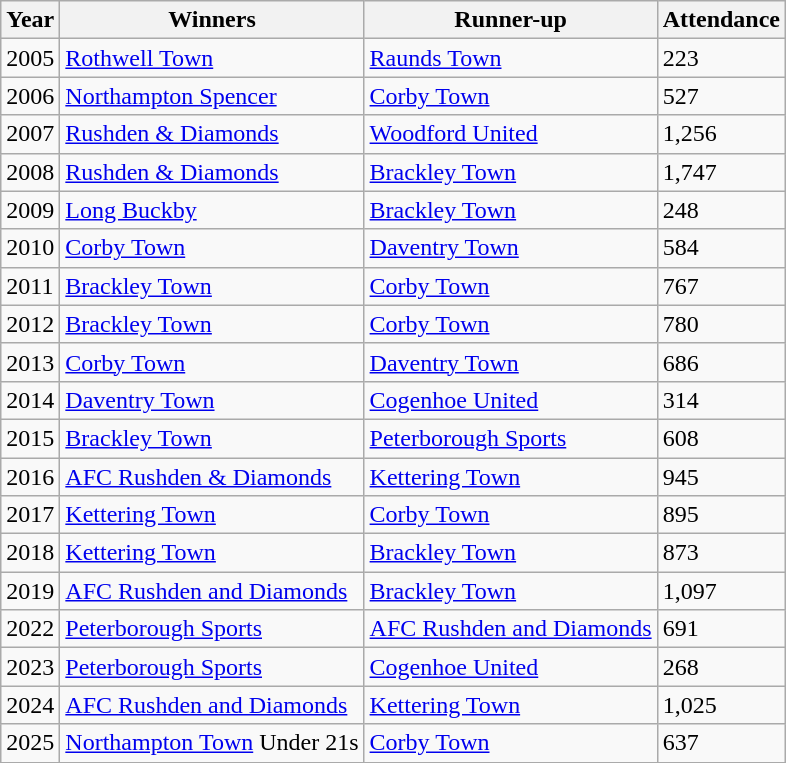<table class="wikitable">
<tr>
<th>Year</th>
<th>Winners</th>
<th>Runner-up</th>
<th>Attendance</th>
</tr>
<tr>
<td>2005</td>
<td><a href='#'>Rothwell Town</a></td>
<td><a href='#'>Raunds Town</a></td>
<td>223</td>
</tr>
<tr>
<td>2006</td>
<td><a href='#'>Northampton Spencer</a></td>
<td><a href='#'>Corby Town</a></td>
<td>527</td>
</tr>
<tr>
<td>2007</td>
<td><a href='#'>Rushden & Diamonds</a></td>
<td><a href='#'>Woodford United</a></td>
<td>1,256</td>
</tr>
<tr>
<td>2008</td>
<td><a href='#'>Rushden & Diamonds</a></td>
<td><a href='#'>Brackley Town</a></td>
<td>1,747</td>
</tr>
<tr>
<td>2009</td>
<td><a href='#'>Long Buckby</a></td>
<td><a href='#'>Brackley Town</a></td>
<td>248</td>
</tr>
<tr>
<td>2010</td>
<td><a href='#'>Corby Town</a></td>
<td><a href='#'>Daventry Town</a></td>
<td>584</td>
</tr>
<tr>
<td>2011</td>
<td><a href='#'>Brackley Town</a></td>
<td><a href='#'>Corby Town</a></td>
<td>767</td>
</tr>
<tr>
<td>2012</td>
<td><a href='#'>Brackley Town</a></td>
<td><a href='#'>Corby Town</a></td>
<td>780</td>
</tr>
<tr>
<td>2013</td>
<td><a href='#'>Corby Town</a></td>
<td><a href='#'>Daventry Town</a></td>
<td>686</td>
</tr>
<tr>
<td>2014</td>
<td><a href='#'>Daventry Town</a></td>
<td><a href='#'>Cogenhoe United</a></td>
<td>314</td>
</tr>
<tr>
<td>2015</td>
<td><a href='#'>Brackley Town</a></td>
<td><a href='#'>Peterborough Sports</a></td>
<td>608</td>
</tr>
<tr>
<td>2016</td>
<td><a href='#'>AFC Rushden & Diamonds</a></td>
<td><a href='#'>Kettering Town</a></td>
<td>945</td>
</tr>
<tr>
<td>2017</td>
<td><a href='#'>Kettering Town</a></td>
<td><a href='#'>Corby Town</a></td>
<td>895</td>
</tr>
<tr>
<td>2018</td>
<td><a href='#'>Kettering Town</a></td>
<td><a href='#'>Brackley Town</a></td>
<td>873</td>
</tr>
<tr>
<td>2019</td>
<td><a href='#'>AFC Rushden and Diamonds</a></td>
<td><a href='#'>Brackley Town</a></td>
<td>1,097</td>
</tr>
<tr>
<td>2022</td>
<td><a href='#'>Peterborough Sports</a></td>
<td><a href='#'>AFC Rushden and Diamonds</a></td>
<td>691</td>
</tr>
<tr>
<td>2023</td>
<td><a href='#'>Peterborough Sports</a></td>
<td><a href='#'>Cogenhoe United</a></td>
<td>268</td>
</tr>
<tr>
<td>2024</td>
<td><a href='#'>AFC Rushden and Diamonds</a></td>
<td><a href='#'>Kettering Town</a></td>
<td>1,025</td>
</tr>
<tr>
<td>2025</td>
<td><a href='#'>Northampton Town</a> Under 21s</td>
<td><a href='#'>Corby Town</a></td>
<td>637</td>
</tr>
<tr>
</tr>
</table>
